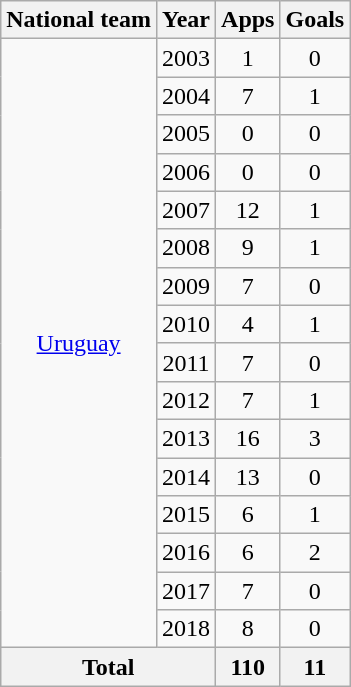<table class="wikitable" style="text-align:center">
<tr>
<th>National team</th>
<th>Year</th>
<th>Apps</th>
<th>Goals</th>
</tr>
<tr>
<td rowspan="16"><a href='#'>Uruguay</a></td>
<td>2003</td>
<td>1</td>
<td>0</td>
</tr>
<tr>
<td>2004</td>
<td>7</td>
<td>1</td>
</tr>
<tr>
<td>2005</td>
<td>0</td>
<td>0</td>
</tr>
<tr>
<td>2006</td>
<td>0</td>
<td>0</td>
</tr>
<tr>
<td>2007</td>
<td>12</td>
<td>1</td>
</tr>
<tr>
<td>2008</td>
<td>9</td>
<td>1</td>
</tr>
<tr>
<td>2009</td>
<td>7</td>
<td>0</td>
</tr>
<tr>
<td>2010</td>
<td>4</td>
<td>1</td>
</tr>
<tr>
<td>2011</td>
<td>7</td>
<td>0</td>
</tr>
<tr>
<td>2012</td>
<td>7</td>
<td>1</td>
</tr>
<tr>
<td>2013</td>
<td>16</td>
<td>3</td>
</tr>
<tr>
<td>2014</td>
<td>13</td>
<td>0</td>
</tr>
<tr>
<td>2015</td>
<td>6</td>
<td>1</td>
</tr>
<tr>
<td>2016</td>
<td>6</td>
<td>2</td>
</tr>
<tr>
<td>2017</td>
<td>7</td>
<td>0</td>
</tr>
<tr>
<td>2018</td>
<td>8</td>
<td>0</td>
</tr>
<tr>
<th colspan="2">Total</th>
<th>110</th>
<th>11</th>
</tr>
</table>
